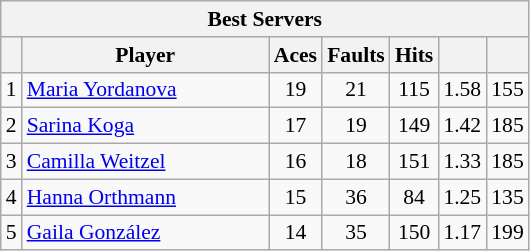<table class="wikitable sortable" style=font-size:90%>
<tr>
<th colspan=7>Best Servers</th>
</tr>
<tr>
<th></th>
<th width=158>Player</th>
<th width=20>Aces</th>
<th width=20>Faults</th>
<th width=20>Hits</th>
<th width=20></th>
<th width=20></th>
</tr>
<tr>
<td>1</td>
<td> <a href='#'>Maria Yordanova</a></td>
<td align=center>19</td>
<td align=center>21</td>
<td align=center>115</td>
<td align=center>1.58</td>
<td align=center>155</td>
</tr>
<tr>
<td>2</td>
<td> <a href='#'>Sarina Koga</a></td>
<td align=center>17</td>
<td align=center>19</td>
<td align=center>149</td>
<td align=center>1.42</td>
<td align=center>185</td>
</tr>
<tr>
<td>3</td>
<td> <a href='#'>Camilla Weitzel</a></td>
<td align=center>16</td>
<td align=center>18</td>
<td align=center>151</td>
<td align=center>1.33</td>
<td align=center>185</td>
</tr>
<tr>
<td>4</td>
<td> <a href='#'>Hanna Orthmann</a></td>
<td align=center>15</td>
<td align=center>36</td>
<td align=center>84</td>
<td align=center>1.25</td>
<td align=center>135</td>
</tr>
<tr>
<td>5</td>
<td> <a href='#'>Gaila González</a></td>
<td align=center>14</td>
<td align=center>35</td>
<td align=center>150</td>
<td align=center>1.17</td>
<td align=center>199</td>
</tr>
</table>
